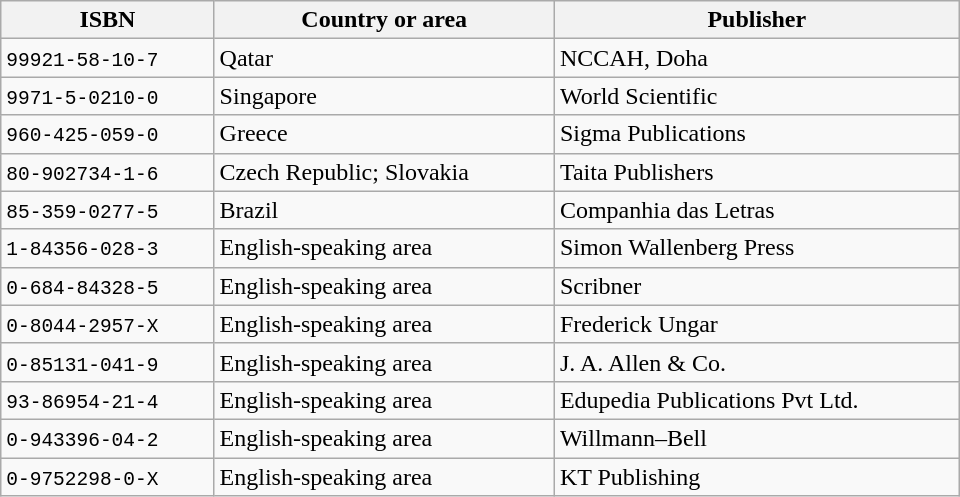<table class="wikitable" style="width:100%; max-width:40em;">
<tr>
<th>ISBN</th>
<th>Country or area</th>
<th>Publisher</th>
</tr>
<tr>
<td><code>99921-58-10-7</code></td>
<td>Qatar</td>
<td>NCCAH, Doha</td>
</tr>
<tr>
<td><code>9971-5-0210-0</code></td>
<td>Singapore</td>
<td>World Scientific</td>
</tr>
<tr>
<td><code>960-425-059-0</code></td>
<td>Greece</td>
<td>Sigma Publications</td>
</tr>
<tr>
<td><code>80-902734-1-6</code></td>
<td>Czech Republic; Slovakia</td>
<td>Taita Publishers</td>
</tr>
<tr>
<td><code>85-359-0277-5</code></td>
<td>Brazil</td>
<td>Companhia das Letras</td>
</tr>
<tr>
<td><code>1-84356-028-3</code></td>
<td>English-speaking area</td>
<td>Simon Wallenberg Press</td>
</tr>
<tr>
<td><code>0-684-84328-5</code></td>
<td>English-speaking area</td>
<td>Scribner</td>
</tr>
<tr>
<td><code>0-8044-2957-X</code></td>
<td>English-speaking area</td>
<td>Frederick Ungar</td>
</tr>
<tr>
<td><code>0-85131-041-9</code></td>
<td>English-speaking area</td>
<td>J. A. Allen & Co.</td>
</tr>
<tr>
<td><code>93-86954-21-4</code></td>
<td>English-speaking area</td>
<td>Edupedia Publications Pvt Ltd.</td>
</tr>
<tr>
<td><code>0-943396-04-2</code></td>
<td>English-speaking area</td>
<td>Willmann–Bell</td>
</tr>
<tr>
<td><code>0-9752298-0-X</code></td>
<td>English-speaking area</td>
<td>KT Publishing</td>
</tr>
</table>
